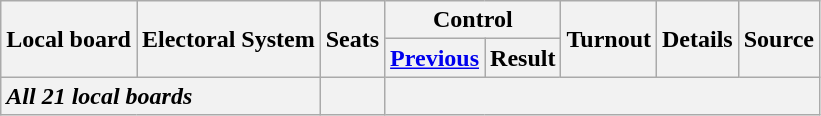<table class="wikitable" style="text-align:center">
<tr>
<th rowspan="2">Local board</th>
<th rowspan="2">Electoral System</th>
<th rowspan="2">Seats</th>
<th colspan="2">Control</th>
<th rowspan="2">Turnout</th>
<th rowspan="2">Details</th>
<th rowspan="2">Source</th>
</tr>
<tr>
<th><a href='#'>Previous</a></th>
<th>Result<br>





 













</th>
</tr>
<tr class="sortbottom">
<th style="text-align:left;" colspan="2"><em>All 21 local boards</em></th>
<th></th>
<th colspan="5"></th>
</tr>
</table>
